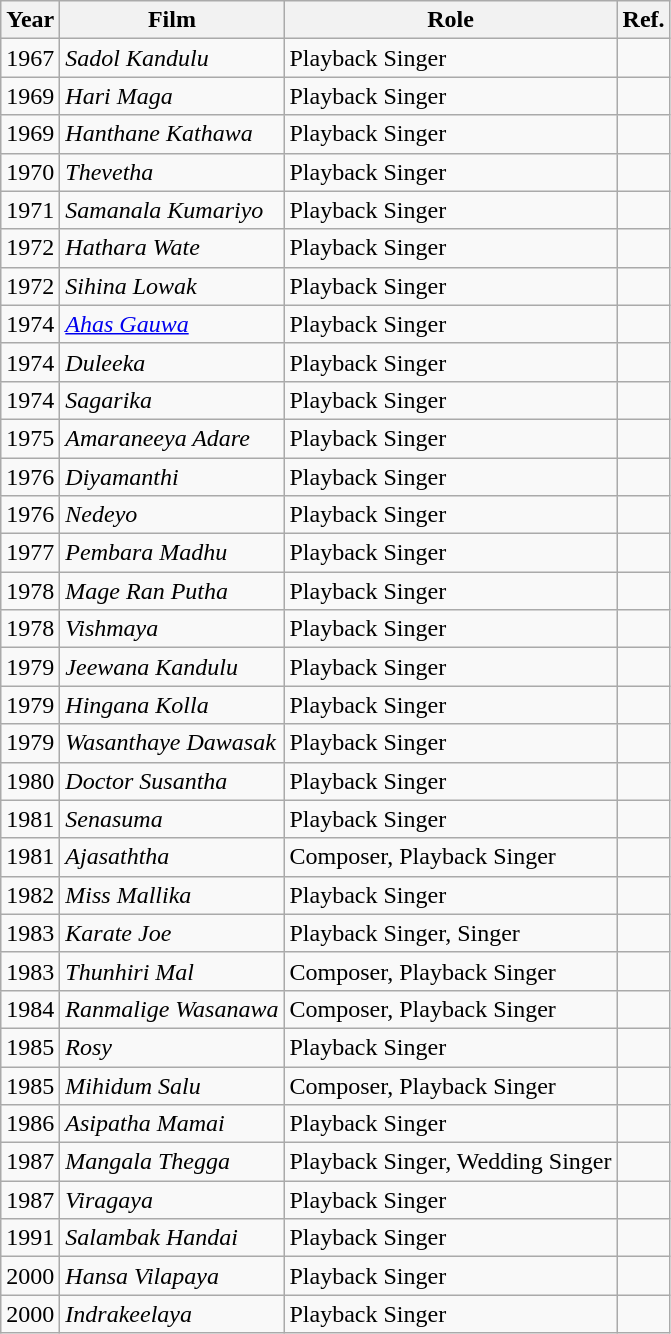<table class="wikitable">
<tr>
<th>Year</th>
<th>Film</th>
<th>Role</th>
<th>Ref.</th>
</tr>
<tr>
<td>1967</td>
<td><em>Sadol Kandulu</em></td>
<td>Playback Singer</td>
<td></td>
</tr>
<tr>
<td>1969</td>
<td><em>Hari Maga</em></td>
<td>Playback Singer</td>
<td></td>
</tr>
<tr>
<td>1969</td>
<td><em>Hanthane Kathawa</em></td>
<td>Playback Singer</td>
<td></td>
</tr>
<tr>
<td>1970</td>
<td><em>Thevetha</em></td>
<td>Playback Singer</td>
<td></td>
</tr>
<tr>
<td>1971</td>
<td><em>Samanala Kumariyo</em></td>
<td>Playback Singer</td>
<td></td>
</tr>
<tr>
<td>1972</td>
<td><em>Hathara Wate</em></td>
<td>Playback Singer</td>
<td></td>
</tr>
<tr>
<td>1972</td>
<td><em>Sihina Lowak</em></td>
<td>Playback Singer</td>
<td></td>
</tr>
<tr>
<td>1974</td>
<td><em><a href='#'>Ahas Gauwa</a></em></td>
<td>Playback Singer</td>
<td></td>
</tr>
<tr>
<td>1974</td>
<td><em>Duleeka</em></td>
<td>Playback Singer</td>
<td></td>
</tr>
<tr>
<td>1974</td>
<td><em>Sagarika</em></td>
<td>Playback Singer</td>
<td></td>
</tr>
<tr>
<td>1975</td>
<td><em>Amaraneeya Adare</em></td>
<td>Playback Singer</td>
<td></td>
</tr>
<tr>
<td>1976</td>
<td><em>Diyamanthi</em></td>
<td>Playback Singer</td>
<td></td>
</tr>
<tr>
<td>1976</td>
<td><em>Nedeyo</em></td>
<td>Playback Singer</td>
<td></td>
</tr>
<tr>
<td>1977</td>
<td><em>Pembara Madhu</em></td>
<td>Playback Singer</td>
<td></td>
</tr>
<tr>
<td>1978</td>
<td><em>Mage Ran Putha</em></td>
<td>Playback Singer</td>
<td></td>
</tr>
<tr>
<td>1978</td>
<td><em>Vishmaya</em></td>
<td>Playback Singer</td>
<td></td>
</tr>
<tr>
<td>1979</td>
<td><em>Jeewana Kandulu</em></td>
<td>Playback Singer</td>
<td></td>
</tr>
<tr>
<td>1979</td>
<td><em>Hingana Kolla</em></td>
<td>Playback Singer</td>
<td></td>
</tr>
<tr>
<td>1979</td>
<td><em>Wasanthaye Dawasak</em></td>
<td>Playback Singer</td>
<td></td>
</tr>
<tr>
<td>1980</td>
<td><em>Doctor Susantha</em></td>
<td>Playback Singer</td>
<td></td>
</tr>
<tr>
<td>1981</td>
<td><em>Senasuma</em></td>
<td>Playback Singer</td>
<td></td>
</tr>
<tr>
<td>1981</td>
<td><em>Ajasaththa</em></td>
<td>Composer, Playback Singer</td>
<td></td>
</tr>
<tr>
<td>1982</td>
<td><em>Miss Mallika</em></td>
<td>Playback Singer</td>
<td></td>
</tr>
<tr>
<td>1983</td>
<td><em>Karate Joe</em></td>
<td>Playback Singer, Singer</td>
<td></td>
</tr>
<tr>
<td>1983</td>
<td><em>Thunhiri Mal</em></td>
<td>Composer, Playback Singer</td>
<td></td>
</tr>
<tr>
<td>1984</td>
<td><em>Ranmalige Wasanawa</em></td>
<td>Composer, Playback Singer</td>
<td></td>
</tr>
<tr>
<td>1985</td>
<td><em>Rosy</em></td>
<td>Playback Singer</td>
<td></td>
</tr>
<tr>
<td>1985</td>
<td><em>Mihidum Salu</em></td>
<td>Composer, Playback Singer</td>
<td></td>
</tr>
<tr>
<td>1986</td>
<td><em>Asipatha Mamai</em></td>
<td>Playback Singer</td>
<td></td>
</tr>
<tr>
<td>1987</td>
<td><em>Mangala Thegga</em></td>
<td>Playback Singer, Wedding Singer</td>
<td></td>
</tr>
<tr>
<td>1987</td>
<td><em>Viragaya</em></td>
<td>Playback Singer</td>
<td></td>
</tr>
<tr>
<td>1991</td>
<td><em>Salambak Handai</em></td>
<td>Playback Singer</td>
<td></td>
</tr>
<tr>
<td>2000</td>
<td><em>Hansa Vilapaya</em></td>
<td>Playback Singer</td>
<td></td>
</tr>
<tr>
<td>2000</td>
<td><em>Indrakeelaya</em></td>
<td>Playback Singer</td>
<td></td>
</tr>
</table>
